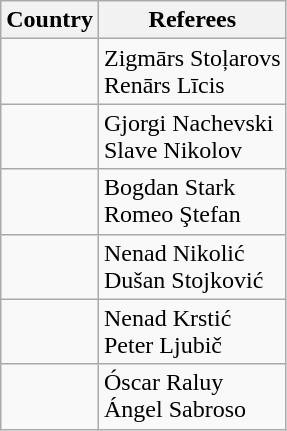<table class="wikitable">
<tr>
<th>Country</th>
<th>Referees</th>
</tr>
<tr>
<td></td>
<td>Zigmārs Stoļarovs<br>Renārs Līcis</td>
</tr>
<tr>
<td></td>
<td>Gjorgi Nachevski<br>Slave Nikolov</td>
</tr>
<tr>
<td></td>
<td>Bogdan Stark<br>Romeo Ştefan</td>
</tr>
<tr>
<td></td>
<td>Nenad Nikolić<br>Dušan Stojković</td>
</tr>
<tr>
<td></td>
<td>Nenad Krstić<br>Peter Ljubič</td>
</tr>
<tr>
<td></td>
<td>Óscar Raluy<br>Ángel Sabroso</td>
</tr>
</table>
